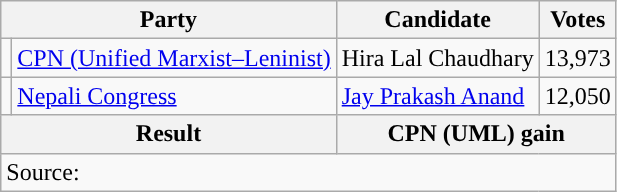<table class="wikitable">
<tr>
<th colspan="2">Party</th>
<th>Candidate</th>
<th>Votes</th>
</tr>
<tr>
<td style="background-color:"></td>
<td><a href='#'>CPN (Unified Marxist–Leninist)</a></td>
<td>Hira Lal Chaudhary</td>
<td>13,973</td>
</tr>
<tr>
<td style="background-color:"></td>
<td><a href='#'>Nepali Congress</a></td>
<td><a href='#'>Jay Prakash Anand</a></td>
<td>12,050</td>
</tr>
<tr>
<th colspan="2">Result</th>
<th colspan="2">CPN (UML) gain</th>
</tr>
<tr>
<td colspan="4">Source: </td>
</tr>
</table>
